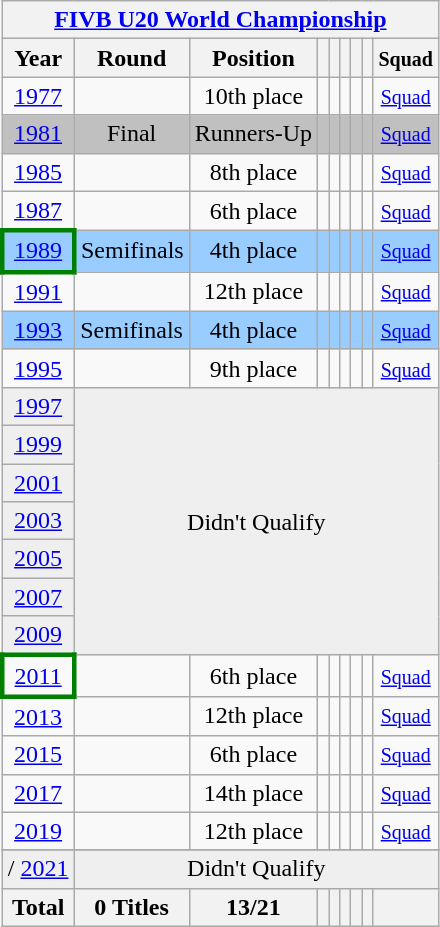<table class="wikitable" style="text-align: center;">
<tr>
<th colspan=9><a href='#'>FIVB U20 World Championship</a></th>
</tr>
<tr>
<th>Year</th>
<th>Round</th>
<th>Position</th>
<th></th>
<th></th>
<th></th>
<th></th>
<th></th>
<th><small>Squad</small></th>
</tr>
<tr>
<td> <a href='#'>1977</a></td>
<td></td>
<td>10th place</td>
<td></td>
<td></td>
<td></td>
<td></td>
<td></td>
<td><small><a href='#'>Squad</a></small></td>
</tr>
<tr bgcolor=silver>
<td> <a href='#'>1981</a></td>
<td>Final</td>
<td>Runners-Up</td>
<td></td>
<td></td>
<td></td>
<td></td>
<td></td>
<td><small><a href='#'>Squad</a></small></td>
</tr>
<tr>
<td> <a href='#'>1985</a></td>
<td></td>
<td>8th place</td>
<td></td>
<td></td>
<td></td>
<td></td>
<td></td>
<td><small><a href='#'>Squad</a></small></td>
</tr>
<tr>
<td> <a href='#'>1987</a></td>
<td></td>
<td>6th place</td>
<td></td>
<td></td>
<td></td>
<td></td>
<td></td>
<td><small><a href='#'>Squad</a></small></td>
</tr>
<tr bgcolor=9acdff>
<td style="border:3px solid green"> <a href='#'>1989</a></td>
<td>Semifinals</td>
<td>4th place</td>
<td></td>
<td></td>
<td></td>
<td></td>
<td></td>
<td><small><a href='#'>Squad</a></small></td>
</tr>
<tr>
<td> <a href='#'>1991</a></td>
<td></td>
<td>12th place</td>
<td></td>
<td></td>
<td></td>
<td></td>
<td></td>
<td><small><a href='#'>Squad</a></small></td>
</tr>
<tr bgcolor=9acdff>
<td> <a href='#'>1993</a></td>
<td>Semifinals</td>
<td>4th place</td>
<td></td>
<td></td>
<td></td>
<td></td>
<td></td>
<td><small> <a href='#'>Squad</a></small></td>
</tr>
<tr>
<td> <a href='#'>1995</a></td>
<td></td>
<td>9th place</td>
<td></td>
<td></td>
<td></td>
<td></td>
<td></td>
<td><small><a href='#'>Squad</a></small></td>
</tr>
<tr bgcolor="efefef">
<td> <a href='#'>1997</a></td>
<td colspan=9 rowspan=7>Didn't Qualify</td>
</tr>
<tr bgcolor="efefef">
<td> <a href='#'>1999</a></td>
</tr>
<tr bgcolor="efefef">
<td> <a href='#'>2001</a></td>
</tr>
<tr bgcolor="efefef">
<td> <a href='#'>2003</a></td>
</tr>
<tr bgcolor="efefef">
<td> <a href='#'>2005</a></td>
</tr>
<tr bgcolor="efefef">
<td> <a href='#'>2007</a></td>
</tr>
<tr bgcolor="efefef">
<td> <a href='#'>2009</a></td>
</tr>
<tr>
<td style="border:3px solid green"> <a href='#'>2011</a></td>
<td></td>
<td>6th place</td>
<td></td>
<td></td>
<td></td>
<td></td>
<td></td>
<td><small> <a href='#'>Squad</a></small></td>
</tr>
<tr>
<td> <a href='#'>2013</a></td>
<td></td>
<td>12th place</td>
<td></td>
<td></td>
<td></td>
<td></td>
<td></td>
<td><small> <a href='#'>Squad</a></small></td>
</tr>
<tr>
<td> <a href='#'>2015</a></td>
<td></td>
<td>6th place</td>
<td></td>
<td></td>
<td></td>
<td></td>
<td></td>
<td><small> <a href='#'>Squad</a></small></td>
</tr>
<tr>
<td> <a href='#'>2017</a></td>
<td></td>
<td>14th place</td>
<td></td>
<td></td>
<td></td>
<td></td>
<td></td>
<td><small> <a href='#'>Squad</a></small></td>
</tr>
<tr>
<td> <a href='#'>2019</a></td>
<td></td>
<td>12th place</td>
<td></td>
<td></td>
<td></td>
<td></td>
<td></td>
<td><small> <a href='#'>Squad</a></small></td>
</tr>
<tr>
</tr>
<tr bgcolor="efefef">
<td>/ <a href='#'>2021</a></td>
<td colspan=8 rowspan="1">Didn't Qualify</td>
</tr>
<tr>
<th>Total</th>
<th>0 Titles</th>
<th>13/21</th>
<th></th>
<th></th>
<th></th>
<th></th>
<th></th>
<th></th>
</tr>
</table>
